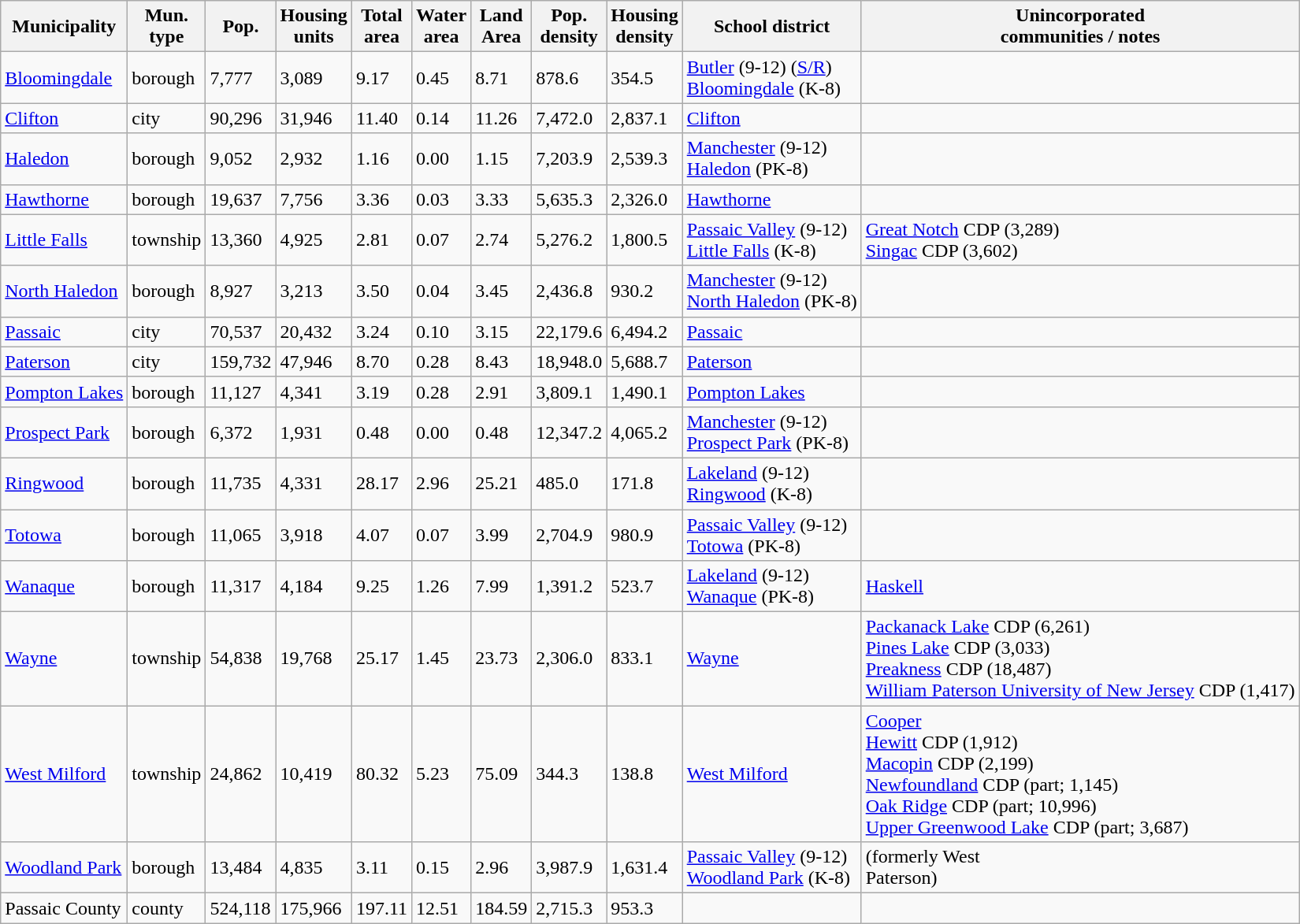<table class="wikitable sortable">
<tr>
<th>Municipality</th>
<th>Mun.<br>type</th>
<th>Pop.</th>
<th>Housing<br>units</th>
<th>Total<br>area</th>
<th>Water<br>area</th>
<th>Land<br>Area</th>
<th>Pop.<br>density</th>
<th>Housing<br>density</th>
<th>School district</th>
<th>Unincorporated<br>communities / notes</th>
</tr>
<tr>
<td><a href='#'>Bloomingdale</a></td>
<td>borough</td>
<td>7,777</td>
<td>3,089</td>
<td>9.17</td>
<td>0.45</td>
<td>8.71</td>
<td>878.6</td>
<td>354.5</td>
<td><a href='#'>Butler</a> (9-12) (<a href='#'>S/R</a>)<br><a href='#'>Bloomingdale</a> (K-8)</td>
<td></td>
</tr>
<tr>
<td><a href='#'>Clifton</a></td>
<td>city</td>
<td>90,296</td>
<td>31,946</td>
<td>11.40</td>
<td>0.14</td>
<td>11.26</td>
<td>7,472.0</td>
<td>2,837.1</td>
<td><a href='#'>Clifton</a></td>
<td></td>
</tr>
<tr>
<td><a href='#'>Haledon</a></td>
<td>borough</td>
<td>9,052</td>
<td>2,932</td>
<td>1.16</td>
<td>0.00</td>
<td>1.15</td>
<td>7,203.9</td>
<td>2,539.3</td>
<td><a href='#'>Manchester</a> (9-12)<br><a href='#'>Haledon</a> (PK-8)</td>
<td></td>
</tr>
<tr>
<td><a href='#'>Hawthorne</a></td>
<td>borough</td>
<td>19,637</td>
<td>7,756</td>
<td>3.36</td>
<td>0.03</td>
<td>3.33</td>
<td>5,635.3</td>
<td>2,326.0</td>
<td><a href='#'>Hawthorne</a></td>
<td></td>
</tr>
<tr>
<td><a href='#'>Little Falls</a></td>
<td>township</td>
<td>13,360</td>
<td>4,925</td>
<td>2.81</td>
<td>0.07</td>
<td>2.74</td>
<td>5,276.2</td>
<td>1,800.5</td>
<td><a href='#'>Passaic Valley</a> (9-12)<br><a href='#'>Little Falls</a> (K-8)</td>
<td><a href='#'>Great Notch</a> CDP (3,289)<br><a href='#'>Singac</a> CDP (3,602)</td>
</tr>
<tr>
<td><a href='#'>North Haledon</a></td>
<td>borough</td>
<td>8,927</td>
<td>3,213</td>
<td>3.50</td>
<td>0.04</td>
<td>3.45</td>
<td>2,436.8</td>
<td>930.2</td>
<td><a href='#'>Manchester</a> (9-12)<br><a href='#'>North Haledon</a> (PK-8)</td>
<td></td>
</tr>
<tr>
<td><a href='#'>Passaic</a></td>
<td>city</td>
<td>70,537</td>
<td>20,432</td>
<td>3.24</td>
<td>0.10</td>
<td>3.15</td>
<td>22,179.6</td>
<td>6,494.2</td>
<td><a href='#'>Passaic</a></td>
<td></td>
</tr>
<tr>
<td><a href='#'>Paterson</a></td>
<td>city</td>
<td>159,732</td>
<td>47,946</td>
<td>8.70</td>
<td>0.28</td>
<td>8.43</td>
<td>18,948.0</td>
<td>5,688.7</td>
<td><a href='#'>Paterson</a></td>
<td></td>
</tr>
<tr>
<td><a href='#'>Pompton Lakes</a></td>
<td>borough</td>
<td>11,127</td>
<td>4,341</td>
<td>3.19</td>
<td>0.28</td>
<td>2.91</td>
<td>3,809.1</td>
<td>1,490.1</td>
<td><a href='#'>Pompton Lakes</a></td>
<td></td>
</tr>
<tr>
<td><a href='#'>Prospect Park</a></td>
<td>borough</td>
<td>6,372</td>
<td>1,931</td>
<td>0.48</td>
<td>0.00</td>
<td>0.48</td>
<td>12,347.2</td>
<td>4,065.2</td>
<td><a href='#'>Manchester</a> (9-12)<br><a href='#'>Prospect Park</a> (PK-8)</td>
<td></td>
</tr>
<tr>
<td><a href='#'>Ringwood</a></td>
<td>borough</td>
<td>11,735</td>
<td>4,331</td>
<td>28.17</td>
<td>2.96</td>
<td>25.21</td>
<td>485.0</td>
<td>171.8</td>
<td><a href='#'>Lakeland</a> (9-12)<br><a href='#'>Ringwood</a> (K-8)</td>
<td></td>
</tr>
<tr>
<td><a href='#'>Totowa</a></td>
<td>borough</td>
<td>11,065</td>
<td>3,918</td>
<td>4.07</td>
<td>0.07</td>
<td>3.99</td>
<td>2,704.9</td>
<td>980.9</td>
<td><a href='#'>Passaic Valley</a> (9-12)<br><a href='#'>Totowa</a> (PK-8)</td>
<td></td>
</tr>
<tr>
<td><a href='#'>Wanaque</a></td>
<td>borough</td>
<td>11,317</td>
<td>4,184</td>
<td>9.25</td>
<td>1.26</td>
<td>7.99</td>
<td>1,391.2</td>
<td>523.7</td>
<td><a href='#'>Lakeland</a> (9-12)<br><a href='#'>Wanaque</a> (PK-8)</td>
<td><a href='#'>Haskell</a></td>
</tr>
<tr>
<td><a href='#'>Wayne</a></td>
<td>township</td>
<td>54,838</td>
<td>19,768</td>
<td>25.17</td>
<td>1.45</td>
<td>23.73</td>
<td>2,306.0</td>
<td>833.1</td>
<td><a href='#'>Wayne</a></td>
<td><a href='#'>Packanack Lake</a> CDP (6,261)<br><a href='#'>Pines Lake</a> CDP (3,033)<br><a href='#'>Preakness</a> CDP (18,487)<br><a href='#'>William Paterson University of New Jersey</a> CDP (1,417)</td>
</tr>
<tr>
<td><a href='#'>West Milford</a></td>
<td>township</td>
<td>24,862</td>
<td>10,419</td>
<td>80.32</td>
<td>5.23</td>
<td>75.09</td>
<td>344.3</td>
<td>138.8</td>
<td><a href='#'>West Milford</a></td>
<td><a href='#'>Cooper</a><br><a href='#'>Hewitt</a> CDP (1,912)<br><a href='#'>Macopin</a> CDP (2,199)<br><a href='#'>Newfoundland</a> CDP (part; 1,145)<br><a href='#'>Oak Ridge</a> CDP (part; 10,996)<br><a href='#'>Upper Greenwood Lake</a> CDP (part; 3,687)</td>
</tr>
<tr>
<td><a href='#'>Woodland Park</a></td>
<td>borough</td>
<td>13,484</td>
<td>4,835</td>
<td>3.11</td>
<td>0.15</td>
<td>2.96</td>
<td>3,987.9</td>
<td>1,631.4</td>
<td><a href='#'>Passaic Valley</a> (9-12)<br><a href='#'>Woodland Park</a> (K-8)</td>
<td>(formerly West<br>Paterson)</td>
</tr>
<tr>
<td>Passaic County</td>
<td>county</td>
<td>524,118</td>
<td>175,966</td>
<td>197.11</td>
<td>12.51</td>
<td>184.59</td>
<td>2,715.3</td>
<td>953.3</td>
<td></td>
</tr>
</table>
